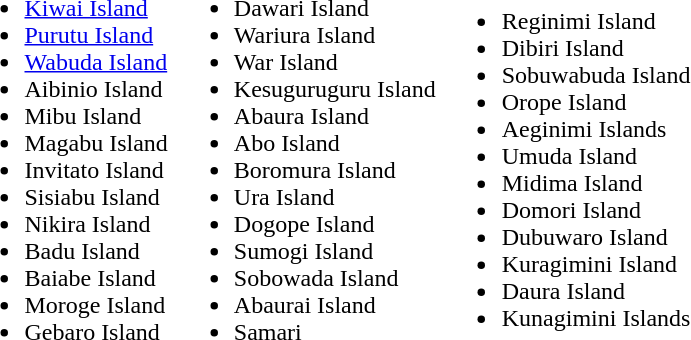<table>
<tr>
<td><br><ul><li><a href='#'>Kiwai Island</a></li><li><a href='#'>Purutu Island</a></li><li><a href='#'>Wabuda Island</a></li><li>Aibinio Island</li><li>Mibu Island</li><li>Magabu Island</li><li>Invitato Island</li><li>Sisiabu Island</li><li>Nikira Island</li><li>Badu Island</li><li>Baiabe Island</li><li>Moroge Island</li><li>Gebaro Island</li></ul></td>
<td><br><ul><li>Dawari Island</li><li>Wariura Island</li><li>War Island</li><li>Kesuguruguru Island</li><li>Abaura Island</li><li>Abo Island</li><li>Boromura Island</li><li>Ura Island</li><li>Dogope Island</li><li>Sumogi Island</li><li>Sobowada Island</li><li>Abaurai Island</li><li>Samari</li></ul></td>
<td><br><ul><li>Reginimi Island</li><li>Dibiri Island</li><li>Sobuwabuda Island</li><li>Orope Island</li><li>Aeginimi Islands</li><li>Umuda Island</li><li>Midima Island</li><li>Domori Island</li><li>Dubuwaro Island</li><li>Kuragimini Island</li><li>Daura Island</li><li>Kunagimini Islands</li></ul></td>
</tr>
</table>
